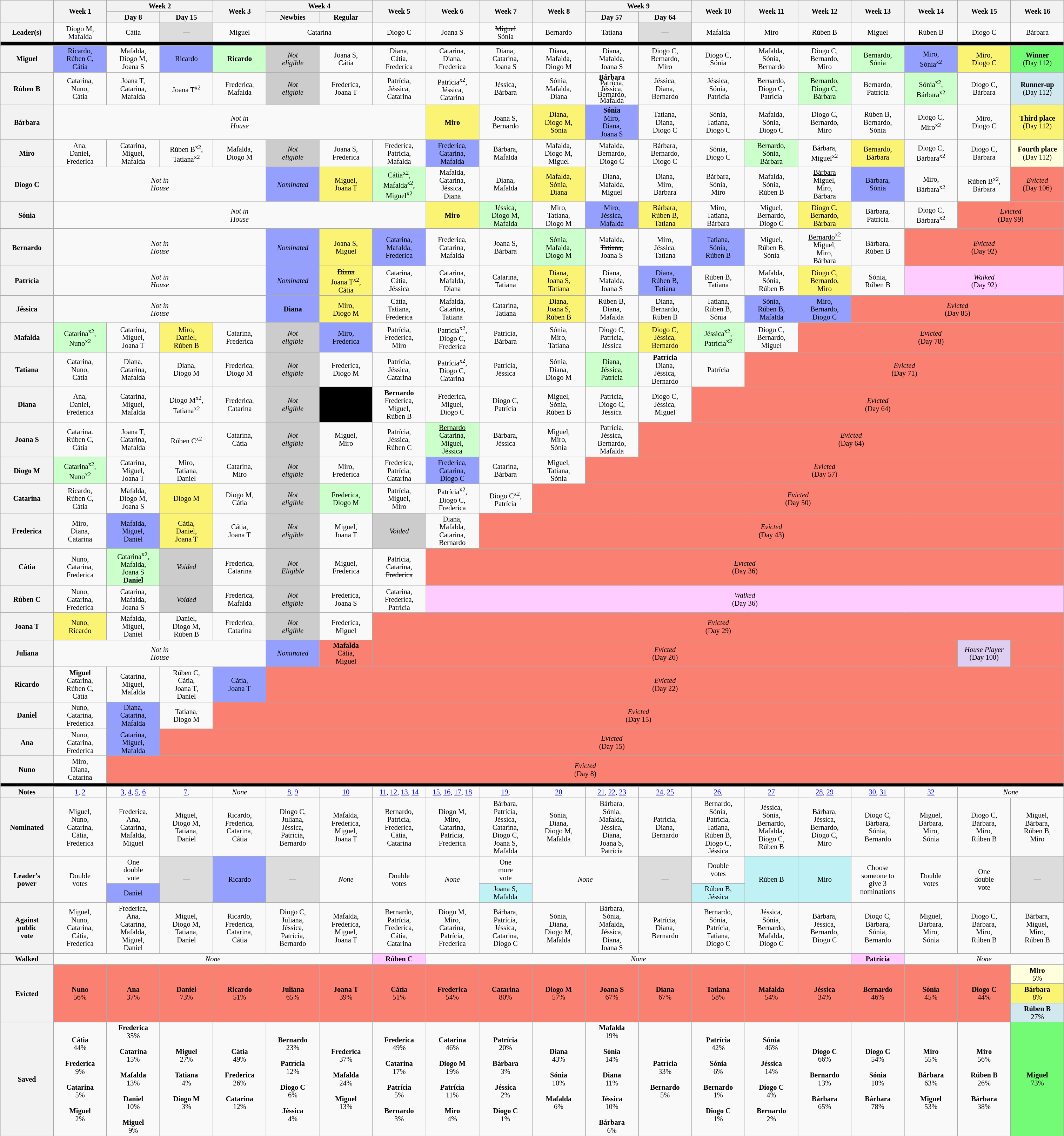<table class="wikitable nowrap" style="width:160%; text-align:center; font-size:85%; line-height:15px">
<tr>
<th rowspan="2" style="width:05%"></th>
<th rowspan="2" style="width:05%">Week 1</th>
<th colspan="2" style="width:00%">Week 2</th>
<th rowspan="2" style="width:05%">Week 3</th>
<th colspan="2" style="width:00%">Week 4</th>
<th rowspan="2" style="width:05%">Week 5</th>
<th rowspan="2" style="width:05%">Week 6</th>
<th rowspan="2" style="width:05%">Week 7</th>
<th rowspan="2" style="width:05%">Week 8</th>
<th colspan="2" style="width:00%">Week 9</th>
<th rowspan="2" style="width:05%">Week 10</th>
<th rowspan="2" style="width:05%">Week 11</th>
<th rowspan="2" style="width:05%">Week 12</th>
<th rowspan="2" style="width:05%">Week 13</th>
<th rowspan="2" style="width:05%">Week 14</th>
<th rowspan="2" style="width:05%">Week 15</th>
<th rowspan="2" style="width:05%">Week 16</th>
</tr>
<tr>
<th style="width:05%">Day 8</th>
<th style="width:05%">Day 15</th>
<th style="width:05%">Newbies</th>
<th style="width:05%">Regular</th>
<th style="width:05%">Day 57</th>
<th style="width:05%">Day 64</th>
</tr>
<tr>
<th>Leader(s)</th>
<td>Diogo M,<br>Mafalda</td>
<td>Cátia</td>
<td style="background:#dcdcdc">—</td>
<td>Miguel</td>
<td colspan="2">Catarina</td>
<td>Diogo C</td>
<td>Joana S</td>
<td><s>Miguel</s><br>Sónia</td>
<td>Bernardo</td>
<td>Tatiana</td>
<td style="background:#dcdcdc">—</td>
<td>Mafalda</td>
<td>Miro</td>
<td>Rúben B</td>
<td>Miguel</td>
<td>Rúben B</td>
<td>Diogo C<br></td>
<td>Bárbara</td>
</tr>
<tr>
<th colspan="21" style="background: black"></th>
</tr>
<tr style="height:50px">
<th>Miguel</th>
<td style="background:#959FFD">Ricardo,<br>Rúben C,<br>Cátia</td>
<td>Mafalda,<br>Diogo M,<br>Joana S</td>
<td style="background:#959FFD">Ricardo</td>
<td style="background:#cfc"><strong>Ricardo</strong></td>
<td style="background:#ccc"><em>Not<br>eligible</em></td>
<td>Joana S,<br>Cátia</td>
<td>Diana,<br>Cátia,<br>Frederica</td>
<td>Catarina,<br>Diana,<br>Frederica</td>
<td>Diana,<br>Catarina,<br>Joana S</td>
<td>Diana,<br>Mafalda,<br>Diogo M</td>
<td>Diana,<br>Mafalda,<br>Joana S</td>
<td>Diogo C,<br>Bernardo,<br>Miro</td>
<td>Diogo C,<br>Sónia</td>
<td>Mafalda,<br>Sónia,<br>Bernardo</td>
<td>Diogo C,<br>Bernardo,<br>Miro</td>
<td style="background:#cfc">Bernardo,<br>Sónia</td>
<td style="background:#959FFD">Miro,<br>Sónia<sup>x2</sup></td>
<td style="background:#FBF373">Miro,<br>Diogo C</td>
<td style="background:#73FB76"><strong>Winner</strong><br>(Day 112)</td>
</tr>
<tr style="height:50px">
<th>Rúben B</th>
<td>Catarina,<br>Nuno,<br>Cátia</td>
<td>Joana T,<br>Catarina,<br>Mafalda</td>
<td>Joana T<sup>x2</sup></td>
<td>Frederica,<br>Mafalda</td>
<td style="background:#ccc"><em>Not<br>eligible</em></td>
<td>Frederica,<br>Joana T</td>
<td>Patrícia,<br>Jéssica,<br>Catarina</td>
<td>Patrícia<sup>x2</sup>,<br>Jéssica,<br>Catarina</td>
<td>Jéssica,<br>Bárbara</td>
<td>Sónia,<br>Mafalda,<br>Diana</td>
<td style="line-height:11px"><strong>Bárbara</strong><br>Patrícia,<br>Jéssica,<br>Bernardo,<br>Mafalda</td>
<td>Jéssica,<br>Diana,<br>Bernardo</td>
<td>Jéssica,<br>Sónia,<br>Patrícia</td>
<td>Bernardo,<br>Diogo C,<br>Patrícia</td>
<td style="background:#cfc">Bernardo,<br>Diogo C,<br>Bárbara</td>
<td>Bernardo,<br>Patrícia</td>
<td style="background:#cfc">Sónia<sup>x2</sup>,<br>Bárbara<sup>x2</sup></td>
<td>Diogo C,<br>Bárbara</td>
<td style="background:#D1E8EF"><strong>Runner-up</strong><br>(Day 112)</td>
</tr>
<tr style="height:50px">
<th>Bárbara</th>
<td colspan="7"><em>Not in<br>House</em></td>
<td style="background:#FBF373"><strong>Miro</strong></td>
<td>Joana S,<br>Bernardo</td>
<td style="background:#FBF373">Diana,<br>Diogo M,<br>Sónia</td>
<td style="background:#959FFD"><strong>Sónia</strong><br>Miro,<br>Diana,<br>Joana S</td>
<td>Tatiana,<br>Diana,<br>Diogo C</td>
<td>Sónia,<br>Tatiana,<br>Diogo C</td>
<td>Mafalda,<br>Sónia,<br>Diogo C</td>
<td>Diogo C,<br>Bernardo,<br>Miro</td>
<td>Rúben B,<br>Bernardo,<br>Sónia</td>
<td>Diogo C,<br>Miro<sup>x2</sup></td>
<td>Miro,<br>Diogo C</td>
<td style="background:#FBF373"><strong>Third place</strong><br>(Day 112)</td>
</tr>
<tr style="height:50px">
<th>Miro</th>
<td>Ana,<br>Daniel,<br>Frederica</td>
<td>Catarina,<br>Miguel,<br>Mafalda</td>
<td>Rúben B<sup>x2</sup>,<br>Tatiana<sup>x2</sup></td>
<td>Mafalda,<br>Diogo M</td>
<td style="background:#ccc"><em>Not<br>eligible</em></td>
<td>Joana S,<br>Frederica</td>
<td>Frederica,<br>Patrícia,<br>Mafalda</td>
<td style="background:#959FFD">Frederica,<br>Catarina,<br>Mafalda</td>
<td>Bárbara,<br>Mafalda</td>
<td>Mafalda,<br>Diogo M,<br>Miguel</td>
<td>Mafalda,<br>Bernardo,<br>Diogo C</td>
<td>Bárbara,<br>Bernardo,<br>Diogo C</td>
<td>Sónia,<br>Diogo C</td>
<td style="background:#cfc">Bernardo,<br>Sónia,<br>Bárbara</td>
<td>Bárbara,<br>Miguel<sup>x2</sup></td>
<td style="background:#FBF373">Bernardo,<br>Bárbara</td>
<td>Diogo C,<br>Bárbara<sup>x2</sup></td>
<td>Diogo C,<br>Bárbara</td>
<td style="background:#ffffdd"><strong>Fourth place</strong><br>(Day 112)</td>
</tr>
<tr style="height:50px">
<th>Diogo C</th>
<td colspan="4"><em>Not in<br>House</em></td>
<td style="background:#959FFD"><em>Nominated</em></td>
<td style="background:#FBF373">Miguel,<br>Joana T</td>
<td style="background:#cfc">Cátia<sup>x2</sup>,<br>Mafalda<sup>x2</sup>,<br>Miguel<sup>x2</sup></td>
<td>Mafalda,<br>Catarina,<br>Jéssica,<br>Diana</td>
<td>Diana,<br>Mafalda</td>
<td style="background:#FBF373">Mafalda,<br>Sónia,<br>Diana</td>
<td>Diana,<br>Mafalda,<br>Miguel</td>
<td>Diana,<br>Miro,<br>Bárbara</td>
<td>Bárbara,<br>Sónia,<br>Miro</td>
<td>Mafalda,<br>Sónia,<br>Rúben B</td>
<td><u>Bárbara</u><br>Miguel,<br>Miro,<br>Bárbara</td>
<td style="background:#959FFD">Bárbara,<br>Sónia</td>
<td>Miro,<br>Bárbara<sup>x2</sup></td>
<td>Rúben B<sup>x2</sup>,<br>Bárbara</td>
<td style="background: salmon" colspan="6"><em>Evicted</em><br>(Day 106)</td>
</tr>
<tr style="height:50px">
<th>Sónia</th>
<td colspan="7"><em>Not in<br>House</em></td>
<td style="background:#FBF373"><strong>Miro</strong></td>
<td style="background:#cfc">Jéssica,<br>Diogo M,<br>Mafalda</td>
<td>Miro,<br>Tatiana,<br>Diogo M</td>
<td style="background:#959FFD">Miro,<br>Jéssica,<br>Mafalda</td>
<td style="background:#FBF373">Bárbara,<br>Rúben B,<br>Tatiana</td>
<td>Miro,<br>Tatiana,<br>Bárbara</td>
<td>Miguel,<br>Bernardo,<br>Diogo C</td>
<td style="background:#FBF373">Diogo C,<br>Bernardo,<br>Bárbara</td>
<td>Bárbara,<br>Patrícia</td>
<td>Diogo C,<br>Bárbara<sup>x2</sup></td>
<td style="background: salmon" colspan="6"><em>Evicted</em><br>(Day 99)</td>
</tr>
<tr style="height:50px">
<th>Bernardo</th>
<td colspan="4"><em>Not in<br>House</em></td>
<td style="background:#959FFD"><em>Nominated</em></td>
<td style="background:#FBF373">Joana S,<br>Miguel</td>
<td style="background:#959FFD">Catarina,<br>Mafalda,<br>Frederica</td>
<td>Frederica,<br>Catarina,<br>Mafalda</td>
<td>Joana S,<br>Bárbara</td>
<td style="background:#cfc">Sónia,<br>Mafalda,<br>Diogo M</td>
<td>Mafalda,<br><s>Tatiana,</s><br>Joana S</td>
<td>Miro,<br>Jéssica,<br>Tatiana</td>
<td style="background:#959FFD">Tatiana,<br>Sónia,<br>Rúben B</td>
<td>Miguel,<br>Rúben B,<br>Sónia</td>
<td><u>Bernardo<sup>x2</sup></u><br>Miguel,<br>Miro,<br>Bárbara</td>
<td>Bárbara,<br>Rúben B</td>
<td style="background: salmon" colspan="6"><em>Evicted</em><br>(Day 92)</td>
</tr>
<tr style="height:50px">
<th>Patrícia</th>
<td colspan="4"><em>Not in<br>House</em></td>
<td style="background:#959FFD"><em>Nominated</em></td>
<td style="background:#FBF373"><s><u>Diana</u></s><br>Joana T<sup>x2</sup>,<br>Cátia</td>
<td>Catarina,<br>Cátia,<br>Jéssica</td>
<td>Catarina,<br>Mafalda,<br>Diana</td>
<td>Catarina,<br>Tatiana</td>
<td style="background:#FBF373">Diana,<br>Joana S,<br>Tatiana</td>
<td>Diana,<br>Mafalda,<br>Joana S</td>
<td style="background:#959FFD">Diana,<br>Rúben B,<br>Tatiana</td>
<td>Rúben B,<br>Tatiana</td>
<td>Mafalda,<br>Sónia,<br>Rúben B</td>
<td style="background:#FBF373">Diogo C,<br>Bernardo,<br>Miro</td>
<td>Sónia,<br>Rúben B</td>
<td style="background:#FFCCFF" colspan="6"><em>Walked</em><br>(Day 92)</td>
</tr>
<tr style="height:50px">
<th>Jéssica</th>
<td colspan="4"><em>Not in<br>House</em></td>
<td style="background:#959FFD"><span><strong>Diana</strong></span></td>
<td style="background:#FBF373">Miro,<br>Diogo M</td>
<td>Cátia,<br>Tatiana,<br><s>Frederica</s></td>
<td>Mafalda,<br>Catarina,<br>Tatiana</td>
<td>Catarina,<br>Tatiana</td>
<td style="background:#FBF373">Diana,<br>Joana S,<br>Rúben B</td>
<td>Rúben B,<br>Diana,<br>Mafalda</td>
<td>Diana,<br>Bernardo,<br>Rúben B</td>
<td>Tatiana,<br>Rúben B,<br>Sónia</td>
<td style="background:#959FFD">Sónia,<br>Rúben B,<br>Mafalda</td>
<td style="background:#959FFD">Miro,<br>Bernardo,<br>Diogo C</td>
<td style="background: salmon" colspan="6"><em>Evicted</em><br>(Day 85)</td>
</tr>
<tr style="height:50px">
<th>Mafalda</th>
<td style="background:#cfc">Catarina<sup>x2</sup>,<br>Nuno<sup>x2</sup></td>
<td>Catarina,<br>Miguel,<br>Joana T</td>
<td style="background:#FBF373">Miro,<br>Daniel,<br>Rúben B</td>
<td>Catarina,<br>Frederica</td>
<td style="background:#ccc"><em>Not<br>eligible</em></td>
<td style="background:#959FFD">Miro,<br>Frederica</td>
<td>Patrícia,<br>Frederica,<br>Miro</td>
<td>Patrícia<sup>x2</sup>,<br>Diogo C,<br>Frederica</td>
<td>Patrícia,<br>Bárbara</td>
<td>Sónia,<br>Miro,<br>Tatiana</td>
<td>Diogo C,<br>Patrícia,<br>Jéssica</td>
<td style="background:#FBF373">Diogo C,<br>Jéssica,<br>Bernardo</td>
<td style="background:#cfc">Jéssica<sup>x2</sup>,<br>Patrícia<sup>x2</sup></td>
<td>Diogo C,<br>Bernardo,<br>Miguel</td>
<td style="background: salmon" colspan="6"><em>Evicted</em><br>(Day 78)</td>
</tr>
<tr style="height:50px">
<th>Tatiana</th>
<td>Catarina,<br>Nuno,<br>Cátia</td>
<td>Diana,<br>Catarina,<br>Mafalda</td>
<td>Diana,<br>Diogo M</td>
<td>Frederica,<br>Diogo M</td>
<td style="background:#ccc"><em>Not<br>eligible</em></td>
<td>Frederica,<br>Diogo M</td>
<td>Patrícia,<br>Jéssica,<br>Catarina</td>
<td>Patrícia<sup>x2</sup>,<br>Diogo C,<br>Catarina</td>
<td>Patrícia,<br>Jéssica</td>
<td>Sónia,<br>Diana,<br>Diogo M</td>
<td style="background:#cfc">Diana,<br>Jéssica,<br>Patrícia</td>
<td><strong>Patrícia</strong><br>Diana,<br>Jéssica,<br>Bernardo</td>
<td>Patrícia</td>
<td style="background: salmon" colspan="6"><em>Evicted</em><br>(Day 71)</td>
</tr>
<tr style="height:50px">
<th>Diana</th>
<td>Ana,<br>Daniel,<br>Frederica</td>
<td>Catarina,<br>Miguel,<br>Mafalda</td>
<td>Diogo M<sup>x2</sup>,<br>Tatiana<sup>x2</sup></td>
<td>Frederica,<br>Catarina</td>
<td style="background:#ccc"><em>Not<br>eligible</em></td>
<td style="background: black"><span><em>Secret<br>Room</em></span></td>
<td><strong>Bernardo</strong><br>Frederica,<br>Miguel,<br>Rúben B</td>
<td>Frederica,<br>Miguel,<br>Diogo C</td>
<td>Diogo C,<br>Patrícia</td>
<td>Miguel,<br>Sónia,<br>Rúben B</td>
<td>Patrícia,<br>Diogo C,<br>Jéssica</td>
<td>Diogo C,<br>Jéssica,<br>Miguel</td>
<td style="background: salmon" colspan="7"><em>Evicted</em><br>(Day 64)</td>
</tr>
<tr style="height:50px">
<th>Joana S</th>
<td>Catarina.<br>Rúben C,<br>Cátia</td>
<td>Joana T,<br>Catarina,<br>Mafalda</td>
<td>Rúben C<sup>x2</sup></td>
<td>Catarina,<br>Cátia</td>
<td style="background:#ccc"><em>Not<br>eligible</em></td>
<td>Miguel,<br>Miro</td>
<td>Patrícia,<br>Jéssica,<br>Rúben C</td>
<td style="background:#cfc"><u>Bernardo</u><br>Catarina,<br>Miguel,<br>Jéssica</td>
<td>Bárbara,<br>Jéssica</td>
<td>Miguel,<br>Miro,<br>Sónia</td>
<td>Patrícia,<br>Jéssica,<br>Bernardo,<br>Mafalda</td>
<td style="background: salmon" colspan="8"><em>Evicted</em><br>(Day 64)</td>
</tr>
<tr style="height:50px">
<th>Diogo M</th>
<td style="background:#cfc">Catarina<sup>x2</sup>,<br>Nuno<sup>x2</sup></td>
<td>Catarina,<br>Miguel,<br>Joana T</td>
<td>Miro,<br>Tatiana,<br>Daniel</td>
<td>Catarina,<br>Miro</td>
<td style="background:#ccc"><em>Not<br>eligible</em></td>
<td>Miro,<br>Frederica</td>
<td>Frederica,<br>Patrícia,<br>Catarina</td>
<td style="background:#959FFD">Frederica,<br>Catarina,<br>Diogo C</td>
<td>Catarina,<br>Bárbara</td>
<td>Miguel,<br>Tatiana,<br>Sónia</td>
<td style="background: salmon" colspan="9"><em>Evicted</em><br>(Day 57)</td>
</tr>
<tr style="height:50px">
<th>Catarina</th>
<td>Ricardo,<br>Rúben C,<br>Cátia</td>
<td>Mafalda,<br>Diogo M,<br>Joana S</td>
<td style="background:#FBF373">Diogo M</td>
<td>Diogo M,<br>Cátia</td>
<td style="background:#ccc"><em>Not<br>eligible</em></td>
<td style="background:#cfc">Frederica,<br>Diogo M</td>
<td>Patrícia,<br>Miguel,<br>Miro</td>
<td>Patrícia<sup>x2</sup>,<br>Diogo C,<br>Frederica</td>
<td>Diogo C<sup>x2</sup>,<br>Patrícia</td>
<td style="background: salmon" colspan="10"><em>Evicted</em><br>(Day 50)</td>
</tr>
<tr style="height:50px">
<th>Frederica</th>
<td>Miro,<br>Diana,<br>Catarina</td>
<td style="background:#959FFD">Mafalda,<br>Miguel,<br>Daniel</td>
<td style="background:#FBF373">Cátia,<br>Daniel,<br>Joana T</td>
<td>Cátia,<br>Joana T</td>
<td style="background:#ccc"><em>Not<br>eligible</em></td>
<td>Miguel,<br>Joana T</td>
<td style="background:#ccc"><em>Voided</em></td>
<td>Diana,<br>Mafalda,<br>Catarina,<br>Bernardo</td>
<td style="background: salmon" colspan="11"><em>Evicted</em><br>(Day 43)</td>
</tr>
<tr style="height:50px">
<th>Cátia</th>
<td>Nuno,<br>Catarina,<br>Frederica</td>
<td style="background:#cfc">Catarina<sup>x2</sup>,<br>Mafalda,<br>Joana S<br><strong>Daniel</strong></td>
<td style="background:#ccc"><em>Voided</em></td>
<td>Frederica,<br>Catarina</td>
<td style="background:#ccc"><em>Not<br>Eligible</em></td>
<td>Miguel,<br>Frederica</td>
<td>Patrícia,<br>Catarina,<br><s>Frederica</s></td>
<td style="background: salmon" colspan="12"><em>Evicted</em><br>(Day 36)</td>
</tr>
<tr style="height:50px">
<th>Rúben C</th>
<td>Nuno,<br>Catarina,<br>Frederica</td>
<td>Catarina,<br>Mafalda,<br>Joana S</td>
<td style="background:#ccc"><em>Voided</em></td>
<td>Frederica,<br>Mafalda</td>
<td style="background:#ccc"><em>Not<br>eligible</em></td>
<td>Frederica,<br>Joana S</td>
<td>Catarina,<br>Frederica,<br>Patrícia</td>
<td style="background:#FFCCFF" colspan="13"><em>Walked</em><br>(Day 36)</td>
</tr>
<tr style="height:50px">
<th>Joana T</th>
<td style="background:#FBF373">Nuno,<br>Ricardo</td>
<td>Mafalda,<br>Miguel,<br>Daniel</td>
<td>Daniel,<br>Diogo M,<br>Rúben B</td>
<td>Frederica,<br>Catarina</td>
<td style="background:#ccc"><em>Not<br>eligible</em></td>
<td>Frederica,<br>Miguel</td>
<td style="background: salmon" colspan="13"><em>Evicted</em><br>(Day 29)</td>
</tr>
<tr style="height:50px">
<th>Juliana</th>
<td colspan="4"><em>Not in<br>House</em></td>
<td style="background:#959FFD"><em>Nominated</em></td>
<td style="background: salmon"><strong>Mafalda</strong><br>Cátia,<br>Miguel</td>
<td style="background: salmon" colspan="11"><em>Evicted</em><br>(Day 26)</td>
<td style="background:#DDCEF2"><em>House Player</em><br>(Day 100)</td>
<td style="background: salmon" colspan="2"></td>
</tr>
<tr style="height:50px">
<th>Ricardo</th>
<td><strong>Miguel</strong><br>Catarina,<br>Rúben C,<br>Cátia</td>
<td>Catarina,<br>Miguel,<br>Mafalda</td>
<td>Rúben C,<br>Cátia,<br>Joana T,<br>Daniel</td>
<td style="background:#959FFD">Cátia,<br>Joana T</td>
<td style="background: salmon" colspan="16"><em>Evicted</em><br>(Day 22)</td>
</tr>
<tr style="height:50px">
<th>Daniel</th>
<td>Nuno,<br>Catarina,<br>Frederica</td>
<td style="background:#959FFD">Diana,<br>Catarina,<br>Mafalda</td>
<td>Tatiana,<br>Diogo M</td>
<td style="background: salmon" colspan="17"><em>Evicted</em><br>(Day 15)</td>
</tr>
<tr style="height:50px">
<th>Ana</th>
<td>Nuno,<br>Catarina,<br>Frederica</td>
<td style="background:#959FFD">Catarina,<br>Miguel,<br>Mafalda</td>
<td style="background: salmon" colspan="18"><em>Evicted</em><br>(Day 15)</td>
</tr>
<tr style="height:50px">
<th>Nuno</th>
<td>Miro,<br>Diana,<br>Catarina</td>
<td style="background: salmon" colspan="19"><em>Evicted</em><br>(Day 8)</td>
</tr>
<tr>
<th colspan="21" style="background: black"></th>
</tr>
<tr>
<th>Notes</th>
<td><a href='#'>1</a>, <a href='#'>2</a></td>
<td><a href='#'>3</a>, <a href='#'>4</a>, <a href='#'>5</a>, <a href='#'>6</a></td>
<td><a href='#'>7</a>, </td>
<td><em>None</em></td>
<td><a href='#'>8</a>, <a href='#'>9</a></td>
<td><a href='#'>10</a></td>
<td><a href='#'>11</a>, <a href='#'>12</a>, <a href='#'>13</a>, <a href='#'>14</a></td>
<td><a href='#'>15</a>, <a href='#'>16</a>, <a href='#'>17</a>, <a href='#'>18</a></td>
<td><a href='#'>19</a>, </td>
<td><a href='#'>20</a></td>
<td><a href='#'>21</a>, <a href='#'>22</a>, <a href='#'>23</a></td>
<td><a href='#'>24</a>, <a href='#'>25</a></td>
<td><a href='#'>26</a>, </td>
<td><a href='#'>27</a></td>
<td><a href='#'>28</a>, <a href='#'>29</a></td>
<td><a href='#'>30</a>, <a href='#'>31</a></td>
<td><a href='#'>32</a></td>
<td colspan="2"><em>None</em></td>
</tr>
<tr>
<th>Nominated</th>
<td>Miguel,<br>Nuno,<br>Catarina,<br>Cátia,<br>Frederica</td>
<td>Frederica,<br>Ana,<br>Catarina,<br>Mafalda,<br>Miguel</td>
<td>Miguel,<br>Diogo M,<br>Tatiana,<br>Daniel</td>
<td>Ricardo,<br>Frederica,<br>Catarina,<br>Cátia</td>
<td>Diogo C,<br>Juliana,<br>Jéssica,<br>Patrícia, <br>Bernardo</td>
<td>Mafalda,<br>Frederica,<br>Miguel,<br>Joana T</td>
<td>Bernardo,<br>Patrícia,<br>Frederica,<br>Cátia,<br>Catarina</td>
<td>Diogo M,<br>Miro,<br>Catarina,<br>Patrícia,<br>Frederica</td>
<td>Bárbara,<br>Patrícia,<br>Jéssica,<br>Catarina,<br>Diogo C,<br>Joana S,<br>Mafalda</td>
<td>Sónia,<br>Diana,<br>Diogo M,<br>Mafalda</td>
<td>Bárbara,<br>Sónia,<br>Mafalda,<br>Jéssica,<br>Diana,<br>Joana S,<br>Patrícia</td>
<td>Patrícia,<br>Diana,<br>Bernardo</td>
<td>Bernardo,<br>Sónia,<br>Patrícia,<br>Tatiana,<br>Rúben B,<br>Diogo C,<br>Jéssica</td>
<td>Jéssica,<br>Sónia,<br>Bernardo,<br>Mafalda,<br>Diogo C,<br>Rúben B</td>
<td>Bárbara,<br>Jéssica,<br>Bernardo,<br>Diogo C,<br>Miro</td>
<td>Diogo C,<br>Bárbara,<br>Sónia,<br>Bernardo</td>
<td>Miguel,<br>Bárbara,<br>Miro,<br>Sónia</td>
<td>Diogo C,<br>Bárbara,<br>Miro,<br>Rúben B</td>
<td>Miguel,<br>Bárbara,<br>Rúben B,<br>Miro</td>
</tr>
<tr>
<th rowspan="2">Leader's<br>power</th>
<td rowspan="2">Double<br>votes</td>
<td>One<br>double<br>vote</td>
<td rowspan="2" style="background:#dcdcdc">—</td>
<td rowspan="2" style="background:#959FFD">Ricardo<br></td>
<td rowspan="2" style="background:#dcdcdc">—</td>
<td rowspan="2"><em>None</em></td>
<td rowspan="2">Double<br>votes</td>
<td rowspan="2"><em>None</em></td>
<td>One<br>more<br>vote</td>
<td colspan="2" rowspan="2"><em>None</em></td>
<td rowspan="2" style="background:#dcdcdc">—</td>
<td>Double<br>votes</td>
<td rowspan="2" style="background:#C0F2F5">Rúben B<br></td>
<td rowspan="2" style="background:#C0F2F5">Miro<br></td>
<td rowspan="2">Choose<br>someone to<br>give 3<br>nominations</td>
<td rowspan="2">Double<br>votes</td>
<td rowspan="2">One<br>double<br>vote</td>
<td rowspan="2" style="background:#dcdcdc">—</td>
</tr>
<tr>
<td style="background:#959FFD">Daniel<br></td>
<td style="background:#C0F2F5">Joana S,<br>Mafalda<br></td>
<td style="background:#C0F2F5">Rúben B,<br>Jéssica<br></td>
</tr>
<tr>
<th>Against<br>public<br>vote</th>
<td>Miguel,<br>Nuno,<br>Catarina,<br>Cátia,<br>Frederica</td>
<td>Frederica,<br>Ana,<br>Catarina,<br>Mafalda,<br>Miguel,<br>Daniel</td>
<td>Miguel,<br>Diogo M,<br>Tatiana,<br>Daniel</td>
<td>Ricardo,<br>Frederica,<br>Catarina,<br>Cátia</td>
<td>Diogo C,<br>Juliana,<br>Jéssica,<br>Patrícia, <br>Bernardo</td>
<td>Mafalda,<br>Frederica,<br>Miguel,<br>Joana T</td>
<td>Bernardo,<br>Patrícia,<br>Frederica,<br>Cátia,<br>Catarina</td>
<td>Diogo M,<br>Miro,<br>Catarina,<br>Patrícia,<br>Frederica</td>
<td>Bárbara,<br>Patrícia,<br>Jéssica,<br>Catarina,<br>Diogo C</td>
<td>Sónia,<br>Diana,<br>Diogo M,<br>Mafalda</td>
<td>Bárbara,<br>Sónia,<br>Mafalda,<br>Jéssica,<br>Diana,<br>Joana S</td>
<td>Patrícia,<br>Diana,<br>Bernardo</td>
<td>Bernardo,<br>Sónia,<br>Patrícia,<br>Tatiana,<br>Diogo C</td>
<td>Jéssica,<br>Sónia,<br>Bernardo,<br>Mafalda,<br>Diogo C</td>
<td>Bárbara,<br>Jéssica,<br>Bernardo,<br>Diogo C</td>
<td>Diogo C,<br>Bárbara,<br>Sónia,<br>Bernardo</td>
<td>Miguel,<br>Bárbara,<br>Miro,<br>Sónia</td>
<td>Diogo C,<br>Bárbara,<br>Miro,<br>Rúben B</td>
<td>Bárbara,<br>Miguel,<br>Miro,<br>Rúben B</td>
</tr>
<tr>
<th>Walked</th>
<td colspan="6"><em>None</em></td>
<td style="background:#FFCCFF"><strong>Rúben C</strong></td>
<td colspan="8"><em>None</em></td>
<td style="background:#FFCCFF"><strong>Patrícia</strong></td>
<td colspan="4"><em>None</em></td>
</tr>
<tr>
<th rowspan="3">Evicted</th>
<td rowspan="3" style="background: salmon"><strong>Nuno</strong><br>56%<br></td>
<td rowspan="3" style="background: salmon"><strong>Ana</strong><br>37%<br></td>
<td rowspan="3" style="background: salmon"><strong>Daniel</strong><br>73%<br></td>
<td rowspan="3" style="background: salmon"><strong>Ricardo</strong><br>51%<br></td>
<td rowspan="3" style="background: salmon"><strong>Juliana</strong><br>65%<br></td>
<td rowspan="3" style="background: salmon"><strong>Joana T</strong><br>39%<br></td>
<td rowspan="3" style="background: salmon"><strong>Cátia</strong><br>51%<br></td>
<td rowspan="3" style="background: salmon"><strong>Frederica</strong><br>54%<br></td>
<td rowspan="3" style="background: salmon"><strong>Catarina</strong><br>80%<br></td>
<td rowspan="3" style="background: salmon"><strong>Diogo M</strong><br>57%<br></td>
<td rowspan="3" style="background: salmon"><strong>Joana S</strong><br>67%<br></td>
<td rowspan="3" style="background: salmon"><strong>Diana</strong><br>67%<br></td>
<td rowspan="3" style="background: salmon"><strong>Tatiana</strong><br>58%<br></td>
<td rowspan="3" style="background: salmon"><strong>Mafalda</strong><br>54%<br></td>
<td rowspan="3" style="background: salmon"><strong>Jéssica</strong><br>34%<br></td>
<td rowspan="3" style="background: salmon"><strong>Bernardo</strong><br>46%<br></td>
<td rowspan="3" style="background: salmon"><strong>Sónia</strong><br>45%<br></td>
<td rowspan="3" style="background: salmon"><strong>Diogo C</strong><br>44%<br></td>
<td style="background:#ffffdd"><strong>Miro</strong><br>5% </td>
</tr>
<tr>
<td style="background:#FBF373"><strong>Bárbara</strong><br>8% </td>
</tr>
<tr>
<td style="background:#D1E8EF"><strong>Rúben B</strong><br>27% </td>
</tr>
<tr>
<th>Saved</th>
<td><strong>Cátia</strong><br>44%<br><br><strong>Frederica</strong><br>9%<br><br><strong>Catarina</strong><br>5%<br><br><strong>Miguel</strong><br>2%<br></td>
<td><strong>Frederica</strong><br>35%<br><br><strong>Catarina</strong><br>15%<br><br><strong>Mafalda</strong><br>13%<br><br><strong>Daniel</strong><br>10%<br><br><strong>Miguel</strong><br>9%<br></td>
<td><strong>Miguel</strong><br>27%<br><br><strong>Tatiana</strong><br>4%<br><br><strong>Diogo M</strong><br>3%<br></td>
<td><strong>Cátia</strong><br>49%<br><br><strong>Frederica</strong><br>26%<br><br><strong>Catarina</strong><br>12%<br></td>
<td><strong>Bernardo</strong><br>23%<br><br><strong>Patrícia</strong><br>12%<br><br><strong>Diogo C</strong><br>6%<br><br><strong>Jéssica</strong><br>4%<br></td>
<td><strong>Frederica</strong><br>37%<br><br><strong>Mafalda</strong><br>24%<br><br><strong>Miguel</strong><br>13%<br></td>
<td><strong>Frederica</strong><br>49%<br><br><strong>Catarina</strong><br>17%<br><br><strong>Patrícia</strong><br>5%<br><br><strong>Bernardo</strong><br>3%<br></td>
<td><strong>Catarina</strong><br>46%<br><br><strong>Diogo M</strong><br>19%<br><br><strong>Patrícia</strong><br>11%<br><br><strong>Miro</strong><br>4%<br></td>
<td><strong>Patrícia</strong><br>20%<br><br><strong>Bárbara</strong><br>3%<br><br><strong>Jéssica</strong><br>2%<br><br><strong>Diogo C</strong><br>1%<br></td>
<td><strong>Diana</strong><br>43%<br><br><strong>Sónia</strong><br>10%<br><br><strong>Mafalda</strong><br>6%<br></td>
<td><strong>Mafalda</strong><br>19%<br><br><strong>Sónia</strong><br>14%<br><br><strong>Diana</strong><br>11%<br><br><strong>Jéssica</strong><br>10%<br><br><strong>Bárbara</strong><br>6%<br></td>
<td><strong>Patrícia</strong><br>33%<br><br><strong>Bernardo</strong><br>5%<br></td>
<td><strong>Patrícia</strong><br>42%<br><br><strong>Sónia</strong><br>6%<br><br><strong>Bernardo</strong><br>1%<br><br><strong>Diogo C</strong><br>1%<br></td>
<td><strong>Sónia</strong><br>46%<br><br><strong>Jéssica</strong><br>14%<br><br><strong>Diogo C</strong><br>4%<br><br><strong>Bernardo</strong><br>2%<br></td>
<td><strong>Diogo C</strong><br>66%<br><br><strong>Bernardo</strong><br>13%<br><br><strong>Bárbara</strong><br>65%<br></td>
<td><strong>Diogo C</strong><br>54%<br><br><strong>Sónia</strong><br>10%<br><br><strong>Bárbara</strong><br>78%<br></td>
<td><strong>Miro</strong><br>55%<br><br><strong>Bárbara</strong><br>63%<br><br><strong>Miguel</strong><br>53%<br></td>
<td><strong>Miro</strong><br>56%<br><br><strong>Rúben B</strong><br>26%<br><br><strong>Bárbara</strong><br>38%<br></td>
<td style="background:#73FB76"><strong>Miguel</strong><br>73%<br></td>
</tr>
</table>
